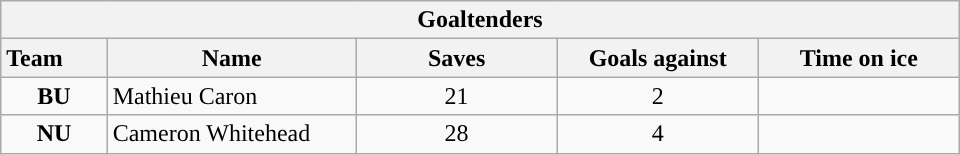<table class="wikitable" style="width:40em; text-align:right;">
<tr>
<th colspan=5>Goaltenders</th>
</tr>
<tr>
<th style="width:4em; text-align:left;">Team</th>
<th style="width:10em;">Name</th>
<th style="width:8em;">Saves</th>
<th style="width:8em;">Goals against</th>
<th style="width:8em;">Time on ice</th>
</tr>
<tr>
<td align=center><strong>BU</strong></td>
<td style="text-align:left;">Mathieu Caron</td>
<td align=center>21</td>
<td align=center>2</td>
<td align=center></td>
</tr>
<tr>
<td align=center><strong>NU</strong></td>
<td style="text-align:left;">Cameron Whitehead</td>
<td align=center>28</td>
<td align=center>4</td>
<td align=center></td>
</tr>
</table>
